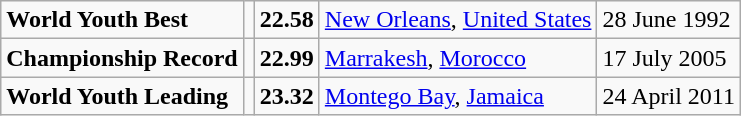<table class="wikitable">
<tr>
<td><strong>World Youth Best</strong></td>
<td></td>
<td><strong>22.58</strong></td>
<td><a href='#'>New Orleans</a>, <a href='#'>United States</a></td>
<td>28 June 1992</td>
</tr>
<tr>
<td><strong>Championship Record</strong></td>
<td></td>
<td><strong>22.99</strong></td>
<td><a href='#'>Marrakesh</a>, <a href='#'>Morocco</a></td>
<td>17 July 2005</td>
</tr>
<tr>
<td><strong>World Youth Leading</strong></td>
<td></td>
<td><strong>23.32</strong></td>
<td><a href='#'>Montego Bay</a>, <a href='#'>Jamaica</a></td>
<td>24 April 2011</td>
</tr>
</table>
